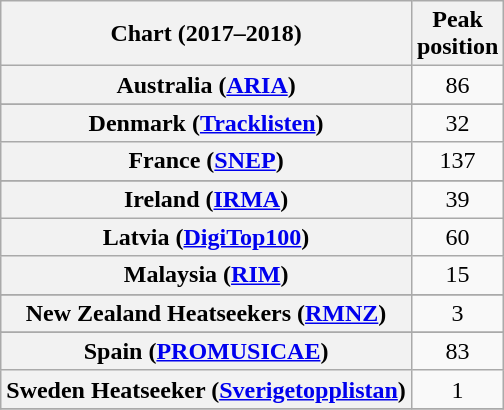<table class="wikitable sortable plainrowheaders" style="text-align:center">
<tr>
<th scope="col">Chart (2017–2018)</th>
<th scope="col">Peak<br> position</th>
</tr>
<tr>
<th scope="row">Australia (<a href='#'>ARIA</a>)</th>
<td>86</td>
</tr>
<tr>
</tr>
<tr>
</tr>
<tr>
</tr>
<tr>
</tr>
<tr>
<th scope="row">Denmark (<a href='#'>Tracklisten</a>)</th>
<td>32</td>
</tr>
<tr>
<th scope="row">France (<a href='#'>SNEP</a>)</th>
<td>137</td>
</tr>
<tr>
</tr>
<tr>
</tr>
<tr>
<th scope="row">Ireland (<a href='#'>IRMA</a>)</th>
<td>39</td>
</tr>
<tr>
<th scope="row">Latvia (<a href='#'>DigiTop100</a>)</th>
<td>60</td>
</tr>
<tr>
<th scope="row">Malaysia (<a href='#'>RIM</a>)</th>
<td>15</td>
</tr>
<tr>
</tr>
<tr>
<th scope="row">New Zealand Heatseekers (<a href='#'>RMNZ</a>)</th>
<td>3</td>
</tr>
<tr>
</tr>
<tr>
</tr>
<tr>
</tr>
<tr>
<th scope="row">Spain (<a href='#'>PROMUSICAE</a>)</th>
<td>83</td>
</tr>
<tr>
<th scope="row">Sweden Heatseeker (<a href='#'>Sverigetopplistan</a>)</th>
<td>1</td>
</tr>
<tr>
</tr>
</table>
